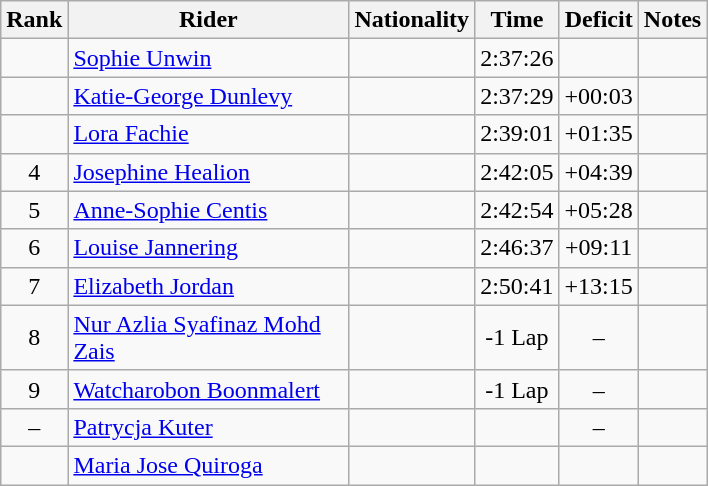<table class="wikitable sortable" style="text-align:center">
<tr>
<th width=20>Rank</th>
<th width="180">Rider</th>
<th>Nationality</th>
<th>Time</th>
<th>Deficit</th>
<th>Notes</th>
</tr>
<tr>
<td></td>
<td align="left"><a href='#'>Sophie Unwin</a><br></td>
<td align=left></td>
<td>2:37:26</td>
<td></td>
<td></td>
</tr>
<tr>
<td></td>
<td align="left"><a href='#'>Katie-George Dunlevy</a><br></td>
<td align=left></td>
<td>2:37:29</td>
<td>+00:03</td>
<td></td>
</tr>
<tr>
<td></td>
<td align="left"><a href='#'>Lora Fachie</a><br></td>
<td align=left></td>
<td>2:39:01</td>
<td>+01:35</td>
<td></td>
</tr>
<tr>
<td>4</td>
<td align="left"><a href='#'>Josephine Healion</a><br></td>
<td align=left></td>
<td>2:42:05</td>
<td>+04:39</td>
<td></td>
</tr>
<tr>
<td>5</td>
<td align="left"><a href='#'>Anne-Sophie Centis</a><br></td>
<td align=left></td>
<td>2:42:54</td>
<td>+05:28</td>
<td></td>
</tr>
<tr>
<td>6</td>
<td align="left"><a href='#'>Louise Jannering</a><br></td>
<td align=left></td>
<td>2:46:37</td>
<td>+09:11</td>
<td></td>
</tr>
<tr>
<td>7</td>
<td align="left"><a href='#'>Elizabeth Jordan</a><br></td>
<td align=left></td>
<td>2:50:41</td>
<td>+13:15</td>
<td></td>
</tr>
<tr>
<td>8</td>
<td align="left"><a href='#'>Nur Azlia Syafinaz Mohd Zais</a><br></td>
<td align="left"></td>
<td>-1 Lap</td>
<td>–</td>
<td></td>
</tr>
<tr>
<td>9</td>
<td align="left"><a href='#'>Watcharobon Boonmalert</a><br></td>
<td align=left></td>
<td>-1 Lap</td>
<td>–</td>
<td></td>
</tr>
<tr>
<td>–</td>
<td align="left"><a href='#'>Patrycja Kuter</a><br></td>
<td align=left></td>
<td></td>
<td>–</td>
<td></td>
</tr>
<tr>
<td></td>
<td align="left"><a href='#'>Maria Jose Quiroga</a><br></td>
<td align="left"></td>
<td></td>
<td></td>
<td></td>
</tr>
</table>
